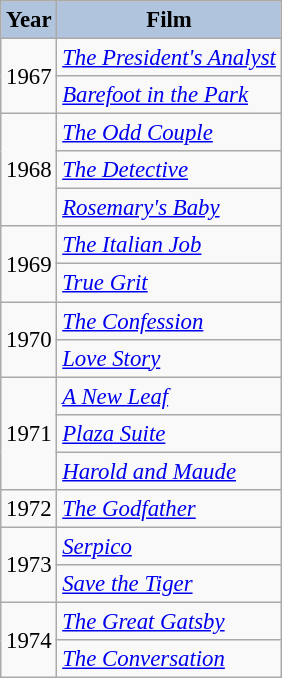<table class="wikitable" style="font-size:95%;">
<tr>
<th style="background:#B0C4DE;">Year</th>
<th style="background:#B0C4DE;">Film</th>
</tr>
<tr>
<td rowspan="2">1967</td>
<td><em><a href='#'>The President's Analyst</a></em></td>
</tr>
<tr>
<td><em><a href='#'>Barefoot in the Park</a></em></td>
</tr>
<tr>
<td rowspan="3">1968</td>
<td><em><a href='#'>The Odd Couple</a></em></td>
</tr>
<tr>
<td><em><a href='#'>The Detective</a></em></td>
</tr>
<tr>
<td><em><a href='#'>Rosemary's Baby</a></em></td>
</tr>
<tr>
<td rowspan="2">1969</td>
<td><em><a href='#'>The Italian Job</a></em></td>
</tr>
<tr>
<td><em><a href='#'>True Grit</a></em></td>
</tr>
<tr>
<td rowspan="2">1970</td>
<td><em><a href='#'>The Confession</a></em></td>
</tr>
<tr>
<td><em><a href='#'>Love Story</a></em></td>
</tr>
<tr>
<td rowspan="3">1971</td>
<td><em><a href='#'>A New Leaf</a></em></td>
</tr>
<tr>
<td><em><a href='#'>Plaza Suite</a></em></td>
</tr>
<tr>
<td><em><a href='#'>Harold and Maude</a></em></td>
</tr>
<tr>
<td>1972</td>
<td><em><a href='#'>The Godfather</a></em></td>
</tr>
<tr>
<td rowspan="2">1973</td>
<td><em><a href='#'>Serpico</a></em></td>
</tr>
<tr>
<td><em><a href='#'>Save the Tiger</a></em></td>
</tr>
<tr>
<td rowspan="2">1974</td>
<td><em><a href='#'>The Great Gatsby</a></em></td>
</tr>
<tr>
<td><em><a href='#'>The Conversation</a></em></td>
</tr>
</table>
